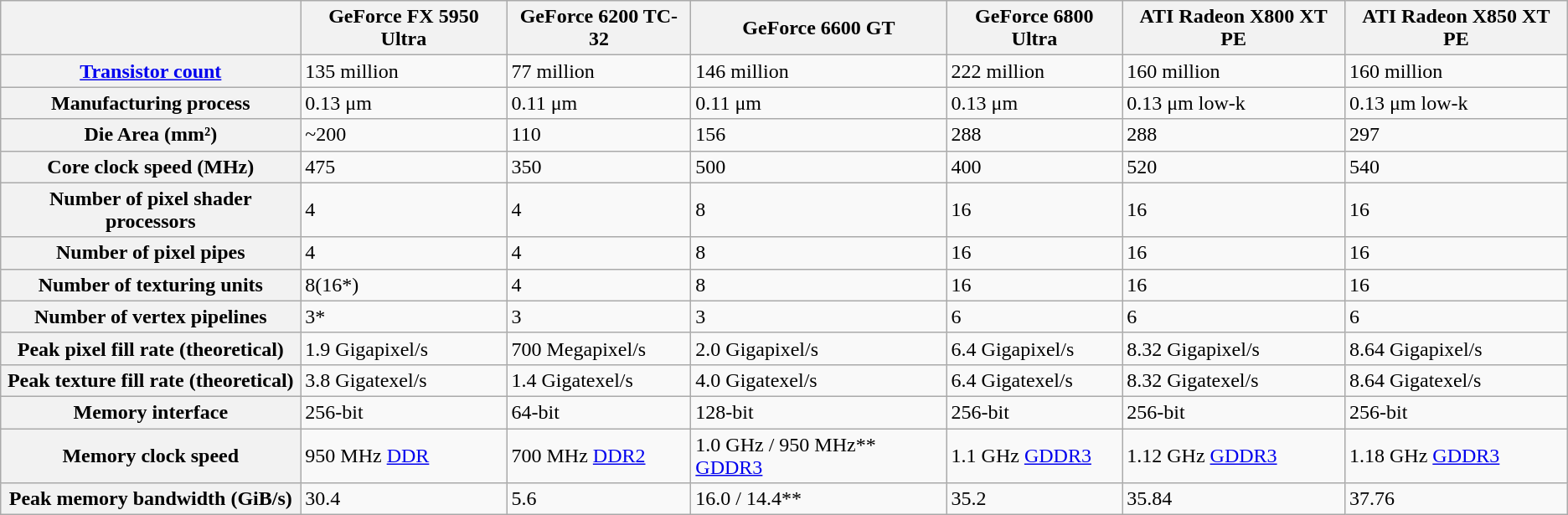<table class="wikitable">
<tr>
<th></th>
<th>GeForce FX 5950 Ultra</th>
<th>GeForce 6200 TC-32</th>
<th>GeForce 6600 GT</th>
<th>GeForce 6800 Ultra</th>
<th>ATI Radeon X800 XT PE</th>
<th>ATI Radeon X850 XT PE</th>
</tr>
<tr>
<th><a href='#'>Transistor count</a></th>
<td>135 million</td>
<td>77 million</td>
<td>146 million</td>
<td>222 million</td>
<td>160 million</td>
<td>160 million</td>
</tr>
<tr>
<th>Manufacturing process</th>
<td>0.13 μm</td>
<td>0.11 μm</td>
<td>0.11 μm</td>
<td>0.13 μm</td>
<td>0.13 μm low-k</td>
<td>0.13 μm low-k</td>
</tr>
<tr>
<th>Die Area (mm²)</th>
<td>~200</td>
<td>110</td>
<td>156</td>
<td>288</td>
<td>288</td>
<td>297</td>
</tr>
<tr>
<th>Core clock speed (MHz)</th>
<td>475</td>
<td>350</td>
<td>500</td>
<td>400</td>
<td>520</td>
<td>540</td>
</tr>
<tr>
<th>Number of pixel shader processors</th>
<td>4</td>
<td>4</td>
<td>8</td>
<td>16</td>
<td>16</td>
<td>16</td>
</tr>
<tr>
<th>Number of pixel pipes</th>
<td>4</td>
<td>4</td>
<td>8</td>
<td>16</td>
<td>16</td>
<td>16</td>
</tr>
<tr>
<th>Number of texturing units</th>
<td>8(16*)</td>
<td>4</td>
<td>8</td>
<td>16</td>
<td>16</td>
<td>16</td>
</tr>
<tr>
<th>Number of vertex pipelines</th>
<td>3*</td>
<td>3</td>
<td>3</td>
<td>6</td>
<td>6</td>
<td>6</td>
</tr>
<tr>
<th>Peak pixel fill rate (theoretical)</th>
<td>1.9 Gigapixel/s</td>
<td>700 Megapixel/s</td>
<td>2.0 Gigapixel/s</td>
<td>6.4 Gigapixel/s</td>
<td>8.32 Gigapixel/s</td>
<td>8.64 Gigapixel/s</td>
</tr>
<tr>
<th>Peak texture fill rate (theoretical)</th>
<td>3.8 Gigatexel/s</td>
<td>1.4 Gigatexel/s</td>
<td>4.0 Gigatexel/s</td>
<td>6.4 Gigatexel/s</td>
<td>8.32 Gigatexel/s</td>
<td>8.64 Gigatexel/s</td>
</tr>
<tr>
<th>Memory interface</th>
<td>256-bit</td>
<td>64-bit</td>
<td>128-bit</td>
<td>256-bit</td>
<td>256-bit</td>
<td>256-bit</td>
</tr>
<tr>
<th>Memory clock speed</th>
<td>950 MHz <a href='#'>DDR</a></td>
<td>700 MHz <a href='#'>DDR2</a></td>
<td>1.0 GHz / 950 MHz** <a href='#'>GDDR3</a></td>
<td>1.1 GHz <a href='#'>GDDR3</a></td>
<td>1.12 GHz <a href='#'>GDDR3</a></td>
<td>1.18 GHz <a href='#'>GDDR3</a></td>
</tr>
<tr>
<th>Peak memory bandwidth (GiB/s)</th>
<td>30.4</td>
<td>5.6</td>
<td>16.0 / 14.4**</td>
<td>35.2</td>
<td>35.84</td>
<td>37.76</td>
</tr>
</table>
